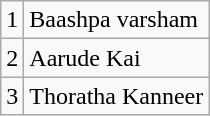<table class="wikitable">
<tr>
<td>1</td>
<td>Baashpa varsham</td>
</tr>
<tr>
<td>2</td>
<td>Aarude Kai</td>
</tr>
<tr>
<td>3</td>
<td>Thoratha Kanneer</td>
</tr>
</table>
